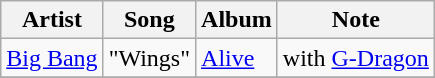<table class="wikitable sortable">
<tr>
<th>Artist</th>
<th>Song</th>
<th>Album</th>
<th>Note</th>
</tr>
<tr>
<td><a href='#'>Big Bang</a></td>
<td>"Wings"</td>
<td><a href='#'>Alive</a></td>
<td>with <a href='#'>G-Dragon</a></td>
</tr>
<tr>
</tr>
</table>
